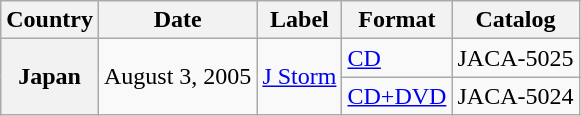<table class="wikitable plainrowheaders">
<tr>
<th>Country</th>
<th>Date</th>
<th>Label</th>
<th>Format</th>
<th>Catalog</th>
</tr>
<tr>
<th scope="row" rowspan="2">Japan</th>
<td rowspan="2">August 3, 2005</td>
<td rowspan="2"><a href='#'>J Storm</a></td>
<td><a href='#'>CD</a></td>
<td>JACA-5025</td>
</tr>
<tr>
<td><a href='#'>CD+DVD</a></td>
<td>JACA-5024</td>
</tr>
</table>
